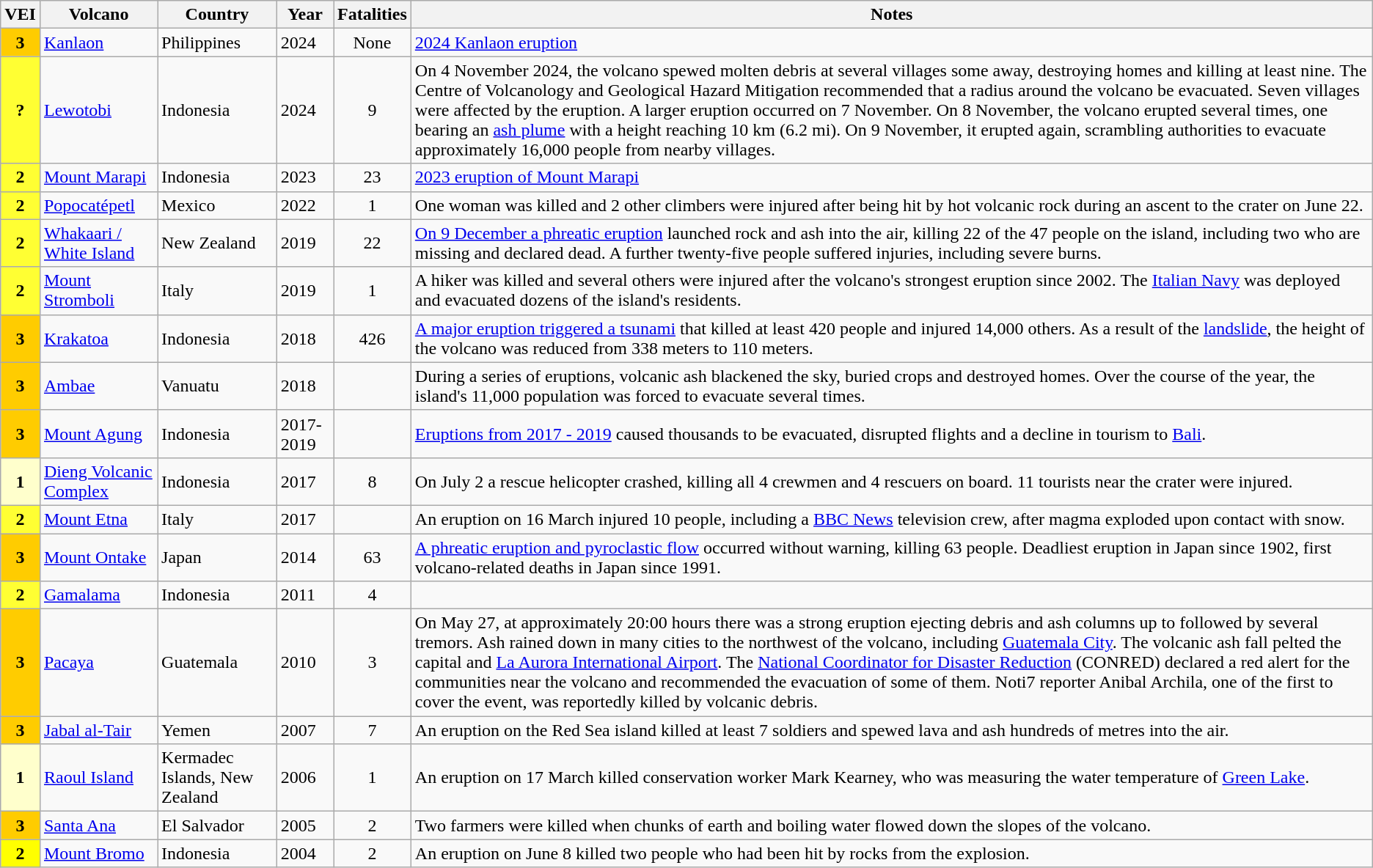<table class="wikitable sortable">
<tr>
<th>VEI</th>
<th>Volcano</th>
<th>Country</th>
<th>Year</th>
<th data-sort-type="number">Fatalities</th>
<th>Notes</th>
</tr>
<tr>
<th style="background:#fc0;">3</th>
<td><a href='#'>Kanlaon</a></td>
<td>Philippines</td>
<td>2024</td>
<td style="text-align: center;">None</td>
<td><a href='#'>2024 Kanlaon eruption</a></td>
</tr>
<tr>
<th style="background-color: #FF3;">?</th>
<td><a href='#'>Lewotobi</a></td>
<td>Indonesia</td>
<td>2024</td>
<td style="text-align: center;">9</td>
<td>On 4 November 2024, the volcano spewed molten debris at several villages some  away, destroying homes and killing at least nine. The Centre of Volcanology and Geological Hazard Mitigation recommended that a  radius around the volcano be evacuated. Seven villages were affected by the eruption. A larger eruption occurred on 7 November. On 8 November, the volcano erupted several times, one bearing an <a href='#'>ash plume</a> with a height reaching 10 km (6.2 mi). On 9 November, it erupted again, scrambling authorities to evacuate approximately 16,000 people from nearby villages.</td>
</tr>
<tr>
<th style="background-color: #FF3;">2</th>
<td><a href='#'>Mount Marapi</a></td>
<td>Indonesia</td>
<td>2023</td>
<td style="text-align: center;">23</td>
<td><a href='#'>2023 eruption of Mount Marapi</a></td>
</tr>
<tr>
<th style="background-color: #FF3;">2</th>
<td><a href='#'>Popocatépetl</a></td>
<td>Mexico</td>
<td>2022</td>
<td style="text-align: center;">1</td>
<td>One woman was killed and 2 other climbers were injured after being hit by hot volcanic rock during an ascent to the crater on June 22.</td>
</tr>
<tr>
<th style="background:#ff3;">2</th>
<td><a href='#'>Whakaari / White Island</a></td>
<td>New Zealand</td>
<td>2019</td>
<td style="text-align: center;">22</td>
<td><a href='#'>On 9 December a phreatic eruption</a> launched rock and ash into the air, killing 22 of the 47 people on the island, including two who are missing and declared dead. A further twenty-five people suffered injuries, including severe burns.</td>
</tr>
<tr>
<th style="background:#ff3;">2</th>
<td><a href='#'>Mount Stromboli</a></td>
<td>Italy</td>
<td>2019</td>
<td style="text-align: center;">1</td>
<td>A hiker was killed and several others were injured after the volcano's strongest eruption since 2002. The <a href='#'>Italian Navy</a> was deployed and evacuated dozens of the island's residents.</td>
</tr>
<tr>
<th style="background:#fc0;">3</th>
<td><a href='#'>Krakatoa</a></td>
<td>Indonesia</td>
<td>2018</td>
<td style="text-align: center;">426</td>
<td><a href='#'>A major eruption triggered a tsunami</a> that killed at least 420 people and injured 14,000 others. As a result of the <a href='#'>landslide</a>, the height of the volcano was reduced from 338 meters to 110 meters.</td>
</tr>
<tr>
<th style="background:#fc0;">3</th>
<td><a href='#'>Ambae</a></td>
<td>Vanuatu</td>
<td>2018</td>
<td style="text-align: center;"></td>
<td>During a series of eruptions, volcanic ash blackened the sky, buried crops and destroyed homes. Over the course of the year, the island's 11,000 population was forced to evacuate several times.</td>
</tr>
<tr>
<th style="background:#fc0;">3</th>
<td><a href='#'>Mount Agung</a></td>
<td>Indonesia</td>
<td>2017-2019</td>
<td></td>
<td><a href='#'>Eruptions from 2017 - 2019</a> caused thousands to be evacuated, disrupted flights and a decline in tourism to <a href='#'>Bali</a>.</td>
</tr>
<tr>
<th style="background:#ffc;">1</th>
<td><a href='#'>Dieng Volcanic Complex</a></td>
<td>Indonesia</td>
<td>2017</td>
<td style="text-align: center;">8</td>
<td>On July 2 a rescue helicopter crashed, killing all 4 crewmen and 4 rescuers on board. 11 tourists near the crater were injured.</td>
</tr>
<tr>
<th style="background:#ff3;">2</th>
<td><a href='#'>Mount Etna</a></td>
<td>Italy</td>
<td>2017</td>
<td></td>
<td>An eruption on 16 March injured 10 people, including a <a href='#'>BBC News</a> television crew, after magma exploded upon contact with snow.</td>
</tr>
<tr>
<th style="background:#fc0;">3</th>
<td><a href='#'>Mount Ontake</a></td>
<td>Japan</td>
<td>2014</td>
<td style="text-align: center;">63</td>
<td><a href='#'>A phreatic eruption and pyroclastic flow</a> occurred without warning, killing 63 people. Deadliest eruption in Japan since 1902, first volcano-related deaths in Japan since 1991.</td>
</tr>
<tr>
<th style="background-color: #FF3;">2</th>
<td><a href='#'>Gamalama</a></td>
<td>Indonesia</td>
<td>2011</td>
<td style="text-align: center;">4</td>
<td></td>
</tr>
<tr>
<th style="background:#fc0;">3</th>
<td><a href='#'>Pacaya</a></td>
<td>Guatemala</td>
<td>2010</td>
<td style="text-align: center;">3</td>
<td>On May 27, at approximately 20:00 hours there was a strong eruption ejecting debris and ash columns up to  followed by several tremors. Ash rained down in many cities to the northwest of the volcano, including <a href='#'>Guatemala City</a>. The volcanic ash fall pelted the capital and <a href='#'>La Aurora International Airport</a>. The <a href='#'>National Coordinator for Disaster Reduction</a> (CONRED) declared a red alert for the communities near the volcano and recommended the evacuation of some of them. Noti7 reporter Anibal Archila, one of the first to cover the event, was reportedly killed by volcanic debris.</td>
</tr>
<tr>
<th style="background:#fc0;">3</th>
<td><a href='#'>Jabal al-Tair</a></td>
<td>Yemen</td>
<td>2007</td>
<td style="text-align: center;">7</td>
<td>An eruption on the Red Sea island killed at least 7 soldiers and spewed lava and ash hundreds of metres into the air.</td>
</tr>
<tr>
<th style="background-color: #FFC;">1</th>
<td><a href='#'>Raoul Island</a></td>
<td>Kermadec Islands, New Zealand</td>
<td>2006</td>
<td style="text-align: center;">1</td>
<td>An eruption on 17 March killed conservation worker Mark Kearney, who was measuring the water temperature of <a href='#'>Green Lake</a>.</td>
</tr>
<tr>
<th style="background:#fc0;">3</th>
<td><a href='#'>Santa Ana</a></td>
<td>El Salvador</td>
<td>2005</td>
<td style="text-align: center;">2</td>
<td>Two farmers were killed when chunks of earth and boiling water flowed down the slopes of the volcano.</td>
</tr>
<tr>
<th style="background:#ff0;">2</th>
<td><a href='#'>Mount Bromo</a></td>
<td>Indonesia</td>
<td>2004</td>
<td style="text-align: center;">2</td>
<td>An eruption on June 8 killed two people who had been hit by rocks from the explosion.</td>
</tr>
</table>
